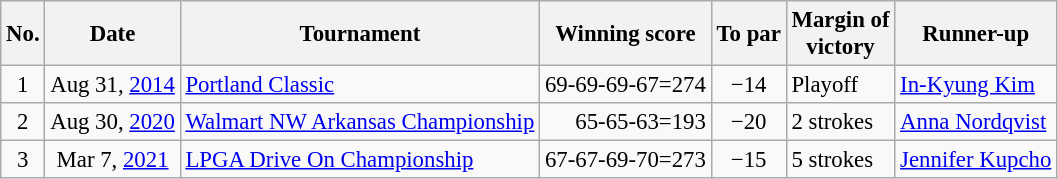<table class="wikitable" style="font-size:95%;">
<tr>
<th>No.</th>
<th>Date</th>
<th>Tournament</th>
<th>Winning score</th>
<th>To par</th>
<th>Margin of<br>victory</th>
<th>Runner-up</th>
</tr>
<tr>
<td align=center>1</td>
<td align=center>Aug 31, <a href='#'>2014</a></td>
<td><a href='#'>Portland Classic</a></td>
<td align=right>69-69-69-67=274</td>
<td align=center>−14</td>
<td>Playoff</td>
<td> <a href='#'>In-Kyung Kim</a></td>
</tr>
<tr>
<td align=center>2</td>
<td align=center>Aug 30, <a href='#'>2020</a></td>
<td><a href='#'>Walmart NW Arkansas Championship</a></td>
<td align=right>65-65-63=193</td>
<td align=center>−20</td>
<td>2 strokes</td>
<td> <a href='#'>Anna Nordqvist</a></td>
</tr>
<tr>
<td align=center>3</td>
<td align=center>Mar 7, <a href='#'>2021</a></td>
<td><a href='#'>LPGA Drive On Championship</a></td>
<td align=right>67-67-69-70=273</td>
<td align=center>−15</td>
<td>5 strokes</td>
<td> <a href='#'>Jennifer Kupcho</a></td>
</tr>
</table>
